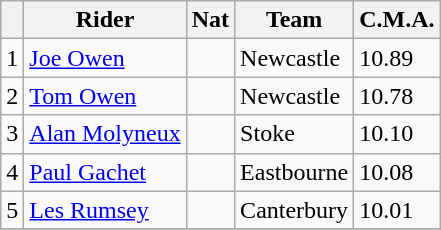<table class=wikitable>
<tr>
<th></th>
<th>Rider</th>
<th>Nat</th>
<th>Team</th>
<th>C.M.A.</th>
</tr>
<tr>
<td align="center">1</td>
<td><a href='#'>Joe Owen</a></td>
<td></td>
<td>Newcastle</td>
<td>10.89</td>
</tr>
<tr>
<td align="center">2</td>
<td><a href='#'>Tom Owen</a></td>
<td></td>
<td>Newcastle</td>
<td>10.78</td>
</tr>
<tr>
<td align="center">3</td>
<td><a href='#'>Alan Molyneux</a></td>
<td></td>
<td>Stoke</td>
<td>10.10</td>
</tr>
<tr>
<td align="center">4</td>
<td><a href='#'>Paul Gachet</a></td>
<td></td>
<td>Eastbourne</td>
<td>10.08</td>
</tr>
<tr>
<td align="center">5</td>
<td><a href='#'>Les Rumsey</a></td>
<td></td>
<td>Canterbury</td>
<td>10.01</td>
</tr>
<tr>
</tr>
</table>
